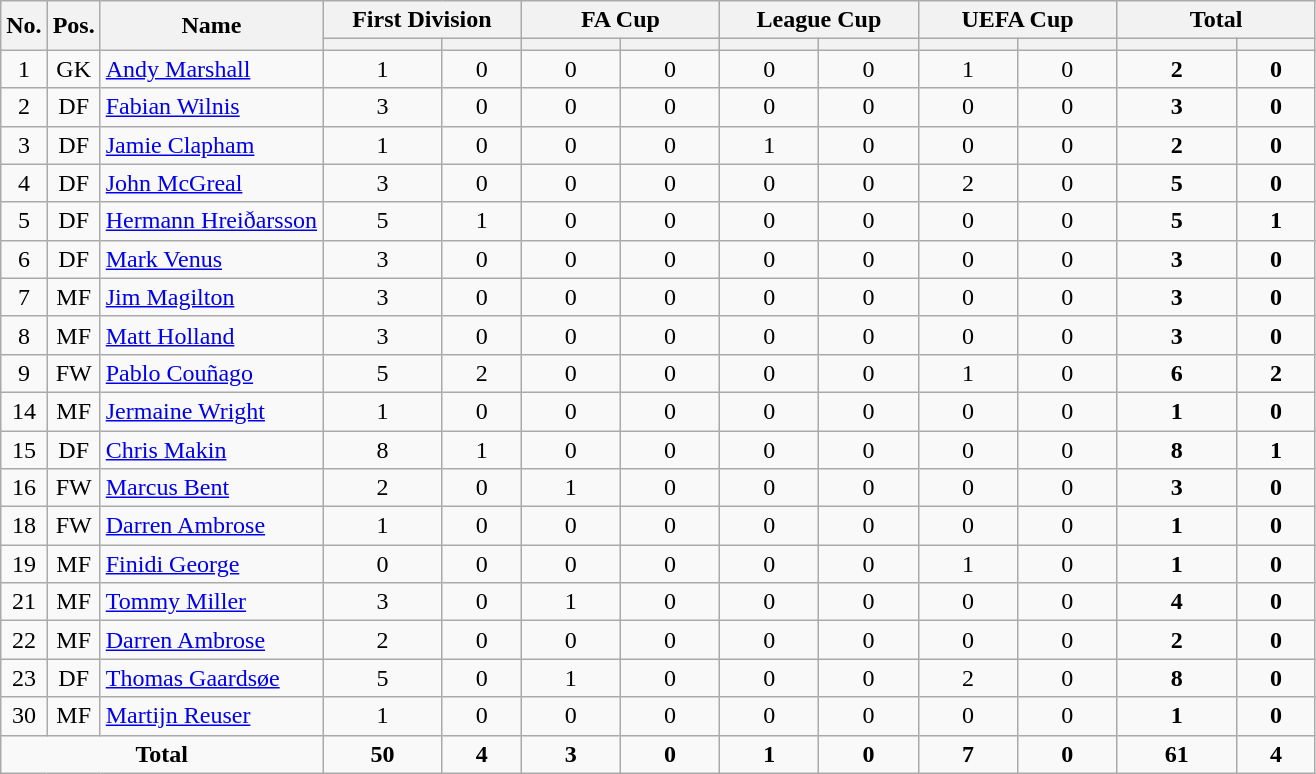<table class="wikitable sortable" style="text-align: center;">
<tr>
<th rowspan="2">No.</th>
<th rowspan="2">Pos.</th>
<th rowspan="2">Name</th>
<th colspan="2" width=125>First Division</th>
<th colspan="2" width=125>FA Cup</th>
<th colspan="2" width=125>League Cup</th>
<th colspan="2" width=125>UEFA Cup</th>
<th colspan="2" width=125>Total</th>
</tr>
<tr>
<th></th>
<th></th>
<th></th>
<th></th>
<th></th>
<th></th>
<th></th>
<th></th>
<th></th>
<th></th>
</tr>
<tr>
<td>1</td>
<td>GK</td>
<td align="left"> <a href='#'>Andy Marshall</a></td>
<td>1</td>
<td>0</td>
<td>0</td>
<td>0</td>
<td>0</td>
<td>0</td>
<td>1</td>
<td>0</td>
<td><strong>2</strong></td>
<td><strong>0</strong></td>
</tr>
<tr>
<td>2</td>
<td>DF</td>
<td align="left"> <a href='#'>Fabian Wilnis</a></td>
<td>3</td>
<td>0</td>
<td>0</td>
<td>0</td>
<td>0</td>
<td>0</td>
<td>0</td>
<td>0</td>
<td><strong>3</strong></td>
<td><strong>0</strong></td>
</tr>
<tr>
<td>3</td>
<td>DF</td>
<td align="left"> <a href='#'>Jamie Clapham</a></td>
<td>1</td>
<td>0</td>
<td>0</td>
<td>0</td>
<td>1</td>
<td>0</td>
<td>0</td>
<td>0</td>
<td><strong>2</strong></td>
<td><strong>0</strong></td>
</tr>
<tr>
<td>4</td>
<td>DF</td>
<td align="left"> <a href='#'>John McGreal</a></td>
<td>3</td>
<td>0</td>
<td>0</td>
<td>0</td>
<td>0</td>
<td>0</td>
<td>2</td>
<td>0</td>
<td><strong>5</strong></td>
<td><strong>0</strong></td>
</tr>
<tr>
<td>5</td>
<td>DF</td>
<td align="left"> <a href='#'>Hermann Hreiðarsson</a></td>
<td>5</td>
<td>1</td>
<td>0</td>
<td>0</td>
<td>0</td>
<td>0</td>
<td>0</td>
<td>0</td>
<td><strong>5</strong></td>
<td><strong>1</strong></td>
</tr>
<tr>
<td>6</td>
<td>DF</td>
<td align="left"> <a href='#'>Mark Venus</a></td>
<td>3</td>
<td>0</td>
<td>0</td>
<td>0</td>
<td>0</td>
<td>0</td>
<td>0</td>
<td>0</td>
<td><strong>3</strong></td>
<td><strong>0</strong></td>
</tr>
<tr>
<td>7</td>
<td>MF</td>
<td align="left"> <a href='#'>Jim Magilton</a></td>
<td>3</td>
<td>0</td>
<td>0</td>
<td>0</td>
<td>0</td>
<td>0</td>
<td>0</td>
<td>0</td>
<td><strong>3</strong></td>
<td><strong>0</strong></td>
</tr>
<tr>
<td>8</td>
<td>MF</td>
<td align="left"> <a href='#'>Matt Holland</a></td>
<td>3</td>
<td>0</td>
<td>0</td>
<td>0</td>
<td>0</td>
<td>0</td>
<td>0</td>
<td>0</td>
<td><strong>3</strong></td>
<td><strong>0</strong></td>
</tr>
<tr>
<td>9</td>
<td>FW</td>
<td align="left"> <a href='#'>Pablo Couñago</a></td>
<td>5</td>
<td>2</td>
<td>0</td>
<td>0</td>
<td>0</td>
<td>0</td>
<td>1</td>
<td>0</td>
<td><strong>6</strong></td>
<td><strong>2</strong></td>
</tr>
<tr>
<td>14</td>
<td>MF</td>
<td align="left"> <a href='#'>Jermaine Wright</a></td>
<td>1</td>
<td>0</td>
<td>0</td>
<td>0</td>
<td>0</td>
<td>0</td>
<td>0</td>
<td>0</td>
<td><strong>1</strong></td>
<td><strong>0</strong></td>
</tr>
<tr>
<td>15</td>
<td>DF</td>
<td align="left"> <a href='#'>Chris Makin</a></td>
<td>8</td>
<td>1</td>
<td>0</td>
<td>0</td>
<td>0</td>
<td>0</td>
<td>0</td>
<td>0</td>
<td><strong>8</strong></td>
<td><strong>1</strong></td>
</tr>
<tr>
<td>16</td>
<td>FW</td>
<td align="left"> <a href='#'>Marcus Bent</a></td>
<td>2</td>
<td>0</td>
<td>1</td>
<td>0</td>
<td>0</td>
<td>0</td>
<td>0</td>
<td>0</td>
<td><strong>3</strong></td>
<td><strong>0</strong></td>
</tr>
<tr>
<td>18</td>
<td>FW</td>
<td align="left"> <a href='#'>Darren Ambrose</a></td>
<td>1</td>
<td>0</td>
<td>0</td>
<td>0</td>
<td>0</td>
<td>0</td>
<td>0</td>
<td>0</td>
<td><strong>1</strong></td>
<td><strong>0</strong></td>
</tr>
<tr>
<td>19</td>
<td>MF</td>
<td align="left"> <a href='#'>Finidi George</a></td>
<td>0</td>
<td>0</td>
<td>0</td>
<td>0</td>
<td>0</td>
<td>0</td>
<td>1</td>
<td>0</td>
<td><strong>1</strong></td>
<td><strong>0</strong></td>
</tr>
<tr>
<td>21</td>
<td>MF</td>
<td align="left"> <a href='#'>Tommy Miller</a></td>
<td>3</td>
<td>0</td>
<td>1</td>
<td>0</td>
<td>0</td>
<td>0</td>
<td>0</td>
<td>0</td>
<td><strong>4</strong></td>
<td><strong>0</strong></td>
</tr>
<tr>
<td>22</td>
<td>MF</td>
<td align="left"> <a href='#'>Darren Ambrose</a></td>
<td>2</td>
<td>0</td>
<td>0</td>
<td>0</td>
<td>0</td>
<td>0</td>
<td>0</td>
<td>0</td>
<td><strong>2</strong></td>
<td><strong>0</strong></td>
</tr>
<tr>
<td>23</td>
<td>DF</td>
<td align="left"> <a href='#'>Thomas Gaardsøe</a></td>
<td>5</td>
<td>0</td>
<td>1</td>
<td>0</td>
<td>0</td>
<td>0</td>
<td>2</td>
<td>0</td>
<td><strong>8</strong></td>
<td><strong>0</strong></td>
</tr>
<tr>
<td>30</td>
<td>MF</td>
<td align="left"> <a href='#'>Martijn Reuser</a></td>
<td>1</td>
<td>0</td>
<td>0</td>
<td>0</td>
<td>0</td>
<td>0</td>
<td>0</td>
<td>0</td>
<td><strong>1</strong></td>
<td><strong>0</strong></td>
</tr>
<tr>
<td colspan=3><strong>Total</strong></td>
<td><strong>50</strong></td>
<td><strong>4</strong></td>
<td><strong>3</strong></td>
<td><strong>0</strong></td>
<td><strong>1</strong></td>
<td><strong>0</strong></td>
<td><strong>7</strong></td>
<td><strong>0</strong></td>
<td><strong>61</strong></td>
<td><strong>4</strong></td>
</tr>
</table>
